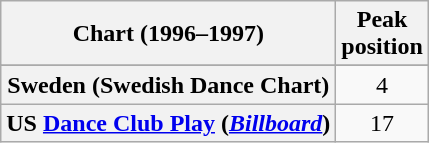<table class="wikitable sortable plainrowheaders" style="text-align:center">
<tr>
<th scope="col">Chart (1996–1997)</th>
<th scope="col">Peak<br>position</th>
</tr>
<tr>
</tr>
<tr>
<th scope="row">Sweden (Swedish Dance Chart)</th>
<td>4</td>
</tr>
<tr>
<th scope="row">US <a href='#'>Dance Club Play</a> (<em><a href='#'>Billboard</a></em>)</th>
<td>17</td>
</tr>
</table>
